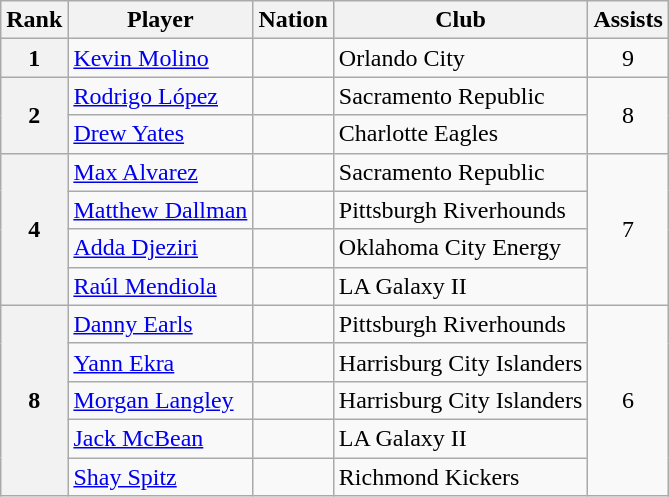<table class="wikitable">
<tr>
<th>Rank</th>
<th>Player</th>
<th>Nation</th>
<th>Club</th>
<th>Assists</th>
</tr>
<tr>
<th>1</th>
<td><a href='#'>Kevin Molino</a></td>
<td></td>
<td>Orlando City</td>
<td style="text-align:center;">9</td>
</tr>
<tr>
<th rowspan="2">2</th>
<td><a href='#'>Rodrigo López</a></td>
<td></td>
<td>Sacramento Republic</td>
<td rowspan="2" style="text-align:center;">8</td>
</tr>
<tr>
<td><a href='#'>Drew Yates</a></td>
<td></td>
<td>Charlotte Eagles</td>
</tr>
<tr>
<th rowspan="4">4</th>
<td><a href='#'>Max Alvarez</a></td>
<td></td>
<td>Sacramento Republic</td>
<td rowspan="4" style="text-align:center;">7</td>
</tr>
<tr>
<td><a href='#'>Matthew Dallman</a></td>
<td></td>
<td>Pittsburgh Riverhounds</td>
</tr>
<tr>
<td><a href='#'>Adda Djeziri</a></td>
<td></td>
<td>Oklahoma City Energy</td>
</tr>
<tr>
<td><a href='#'>Raúl Mendiola</a></td>
<td></td>
<td>LA Galaxy II</td>
</tr>
<tr>
<th rowspan="5">8</th>
<td><a href='#'>Danny Earls</a></td>
<td></td>
<td>Pittsburgh Riverhounds</td>
<td rowspan="5" style="text-align:center;">6</td>
</tr>
<tr>
<td><a href='#'>Yann Ekra</a></td>
<td></td>
<td>Harrisburg City Islanders</td>
</tr>
<tr>
<td><a href='#'>Morgan Langley</a></td>
<td></td>
<td>Harrisburg City Islanders</td>
</tr>
<tr>
<td><a href='#'>Jack McBean</a></td>
<td></td>
<td>LA Galaxy II</td>
</tr>
<tr>
<td><a href='#'>Shay Spitz</a></td>
<td></td>
<td>Richmond Kickers</td>
</tr>
</table>
